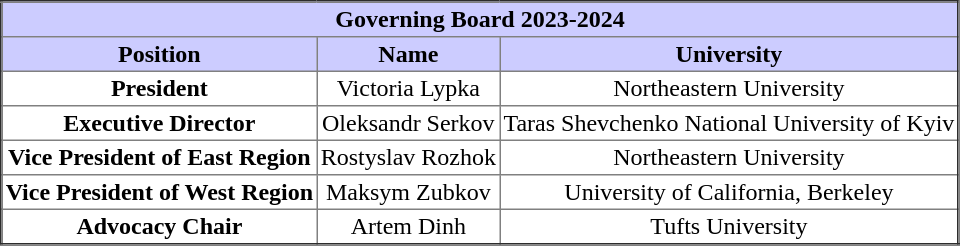<table class="toccolours" align="center" border="2" cellspacing=0 cellpadding=2 style="text-align:center; border-collapse:collapse;">
<tr style="background:#ccccff">
<th colspan=4>Governing Board 2023-2024</th>
</tr>
<tr style="background:#ccccff">
<th>Position</th>
<th>Name</th>
<th>University</th>
</tr>
<tr>
<td><strong>President</strong></td>
<td>Victoria Lypka</td>
<td>Northeastern University</td>
</tr>
<tr>
<td><strong>Executive Director</strong></td>
<td>Oleksandr Serkov</td>
<td>Taras Shevchenko National University of Kyiv</td>
</tr>
<tr>
<td><strong>Vice President of East Region</strong></td>
<td>Rostyslav Rozhok</td>
<td>Northeastern University</td>
</tr>
<tr>
<td><strong>Vice President of West Region</strong></td>
<td>Maksym Zubkov</td>
<td>University of California, Berkeley</td>
</tr>
<tr>
<td><strong>Advocacy Chair</strong></td>
<td>Artem Dinh</td>
<td>Tufts University</td>
</tr>
</table>
